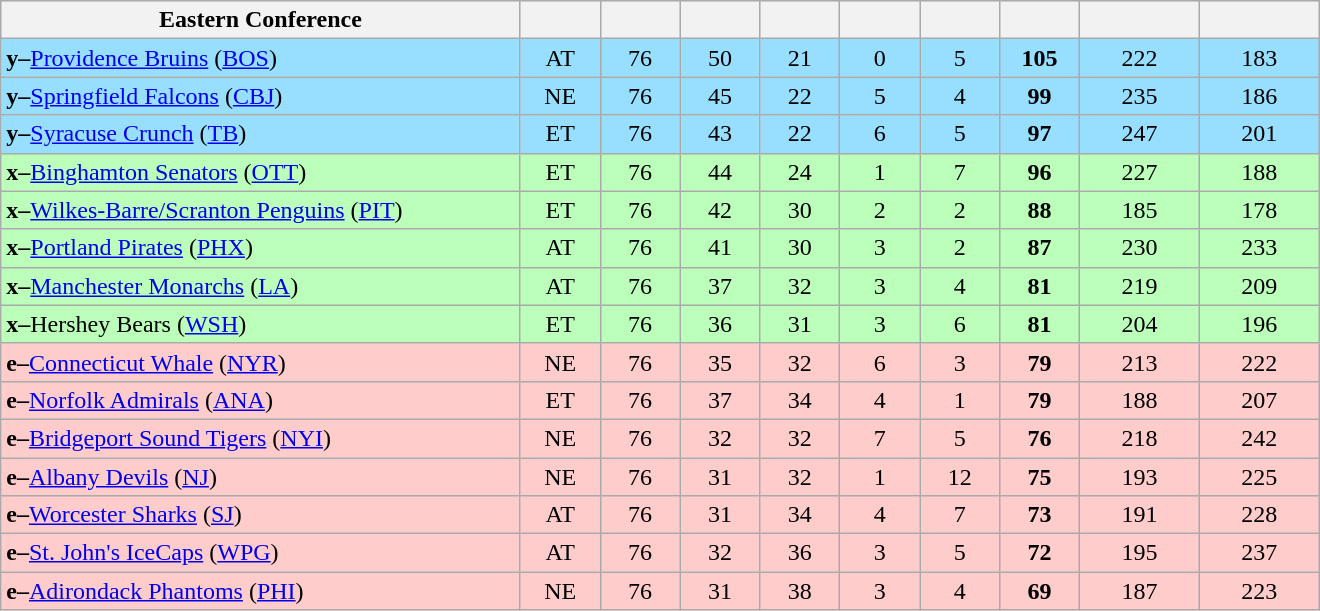<table class="wikitable" style="text-align:center; width:55em">
<tr style="background:#ddf;">
<th style="width:32.5%;">Eastern Conference</th>
<th style="width:5%;"></th>
<th style="width:5%;"></th>
<th style="width:5%;"></th>
<th style="width:5%;"></th>
<th style="width:5%;"></th>
<th style="width:5%;"></th>
<th style="width:5%;"></th>
<th style="width:7.5%;"></th>
<th style="width:7.5%;"></th>
</tr>
<tr style="background:#97deff;">
<td align=left><strong>y–</strong><a href='#'>Providence Bruins</a> (<a href='#'>BOS</a>)</td>
<td>AT</td>
<td>76</td>
<td>50</td>
<td>21</td>
<td>0</td>
<td>5</td>
<td><strong>105</strong></td>
<td>222</td>
<td>183</td>
</tr>
<tr style="background:#97deff;">
<td align=left><strong>y–</strong><a href='#'>Springfield Falcons</a> (<a href='#'>CBJ</a>)</td>
<td>NE</td>
<td>76</td>
<td>45</td>
<td>22</td>
<td>5</td>
<td>4</td>
<td><strong>99</strong></td>
<td>235</td>
<td>186</td>
</tr>
<tr style="background:#97deff;">
<td align=left><strong>y–</strong><a href='#'>Syracuse Crunch</a> (<a href='#'>TB</a>)</td>
<td>ET</td>
<td>76</td>
<td>43</td>
<td>22</td>
<td>6</td>
<td>5</td>
<td><strong>97</strong></td>
<td>247</td>
<td>201</td>
</tr>
<tr style="background:#bfb;">
<td align=left><strong>x–</strong><a href='#'>Binghamton Senators</a> (<a href='#'>OTT</a>)</td>
<td>ET</td>
<td>76</td>
<td>44</td>
<td>24</td>
<td>1</td>
<td>7</td>
<td><strong>96</strong></td>
<td>227</td>
<td>188</td>
</tr>
<tr style="background:#bfb;">
<td align=left><strong>x–</strong><a href='#'>Wilkes-Barre/Scranton Penguins</a> (<a href='#'>PIT</a>)</td>
<td>ET</td>
<td>76</td>
<td>42</td>
<td>30</td>
<td>2</td>
<td>2</td>
<td><strong>88</strong></td>
<td>185</td>
<td>178</td>
</tr>
<tr style="background:#bfb;">
<td align=left><strong>x–</strong><a href='#'>Portland Pirates</a> (<a href='#'>PHX</a>)</td>
<td>AT</td>
<td>76</td>
<td>41</td>
<td>30</td>
<td>3</td>
<td>2</td>
<td><strong>87</strong></td>
<td>230</td>
<td>233</td>
</tr>
<tr style="background:#bfb;">
<td align=left><strong>x–</strong><a href='#'>Manchester Monarchs</a> (<a href='#'>LA</a>)</td>
<td>AT</td>
<td>76</td>
<td>37</td>
<td>32</td>
<td>3</td>
<td>4</td>
<td><strong>81</strong></td>
<td>219</td>
<td>209</td>
</tr>
<tr style="background:#bfb;">
<td align=left><strong>x–</strong>Hershey Bears (<a href='#'>WSH</a>)</td>
<td>ET</td>
<td>76</td>
<td>36</td>
<td>31</td>
<td>3</td>
<td>6</td>
<td><strong>81</strong></td>
<td>204</td>
<td>196</td>
</tr>
<tr style="background:#fcc;">
<td align=left><strong>e–</strong><a href='#'>Connecticut Whale</a> (<a href='#'>NYR</a>)</td>
<td>NE</td>
<td>76</td>
<td>35</td>
<td>32</td>
<td>6</td>
<td>3</td>
<td><strong>79</strong></td>
<td>213</td>
<td>222</td>
</tr>
<tr style="background:#fcc;">
<td align=left><strong>e–</strong><a href='#'>Norfolk Admirals</a> (<a href='#'>ANA</a>)</td>
<td>ET</td>
<td>76</td>
<td>37</td>
<td>34</td>
<td>4</td>
<td>1</td>
<td><strong>79</strong></td>
<td>188</td>
<td>207</td>
</tr>
<tr style="background:#fcc;">
<td align=left><strong>e–</strong><a href='#'>Bridgeport Sound Tigers</a> (<a href='#'>NYI</a>)</td>
<td>NE</td>
<td>76</td>
<td>32</td>
<td>32</td>
<td>7</td>
<td>5</td>
<td><strong>76</strong></td>
<td>218</td>
<td>242</td>
</tr>
<tr style="background:#fcc;">
<td align=left><strong>e–</strong><a href='#'>Albany Devils</a> (<a href='#'>NJ</a>)</td>
<td>NE</td>
<td>76</td>
<td>31</td>
<td>32</td>
<td>1</td>
<td>12</td>
<td><strong>75</strong></td>
<td>193</td>
<td>225</td>
</tr>
<tr style="background:#fcc;">
<td align=left><strong>e–</strong><a href='#'>Worcester Sharks</a> (<a href='#'>SJ</a>)</td>
<td>AT</td>
<td>76</td>
<td>31</td>
<td>34</td>
<td>4</td>
<td>7</td>
<td><strong>73</strong></td>
<td>191</td>
<td>228</td>
</tr>
<tr style="background:#fcc;">
<td align=left><strong>e–</strong><a href='#'>St. John's IceCaps</a> (<a href='#'>WPG</a>)</td>
<td>AT</td>
<td>76</td>
<td>32</td>
<td>36</td>
<td>3</td>
<td>5</td>
<td><strong>72</strong></td>
<td>195</td>
<td>237</td>
</tr>
<tr style="background:#fcc;">
<td align=left><strong>e–</strong><a href='#'>Adirondack Phantoms</a> (<a href='#'>PHI</a>)</td>
<td>NE</td>
<td>76</td>
<td>31</td>
<td>38</td>
<td>3</td>
<td>4</td>
<td><strong>69</strong></td>
<td>187</td>
<td>223</td>
</tr>
</table>
